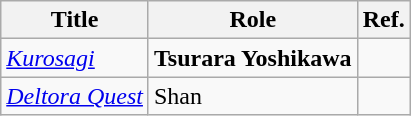<table class="wikitable">
<tr>
<th>Title</th>
<th>Role</th>
<th>Ref.</th>
</tr>
<tr>
<td><em><a href='#'>Kurosagi</a></em></td>
<td><strong>Tsurara Yoshikawa</strong></td>
<td></td>
</tr>
<tr>
<td><em><a href='#'>Deltora Quest</a></em></td>
<td>Shan</td>
<td></td>
</tr>
</table>
